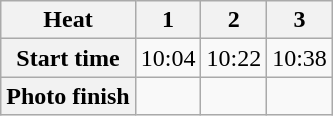<table class="wikitable" style="text-align:center">
<tr>
<th>Heat</th>
<th>1</th>
<th>2</th>
<th>3</th>
</tr>
<tr>
<th>Start time</th>
<td>10:04</td>
<td>10:22</td>
<td>10:38</td>
</tr>
<tr>
<th>Photo finish</th>
<td></td>
<td></td>
<td></td>
</tr>
</table>
